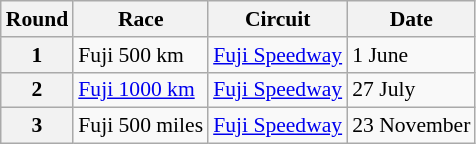<table class="wikitable" style="font-size: 90%;">
<tr>
<th>Round</th>
<th>Race</th>
<th>Circuit</th>
<th>Date</th>
</tr>
<tr>
<th>1</th>
<td>Fuji 500 km</td>
<td><a href='#'>Fuji Speedway</a></td>
<td>1 June</td>
</tr>
<tr>
<th>2</th>
<td><a href='#'>Fuji 1000&nbsp;km</a></td>
<td><a href='#'>Fuji Speedway</a></td>
<td>27 July</td>
</tr>
<tr>
<th>3</th>
<td>Fuji 500 miles</td>
<td><a href='#'>Fuji Speedway</a></td>
<td>23 November</td>
</tr>
</table>
